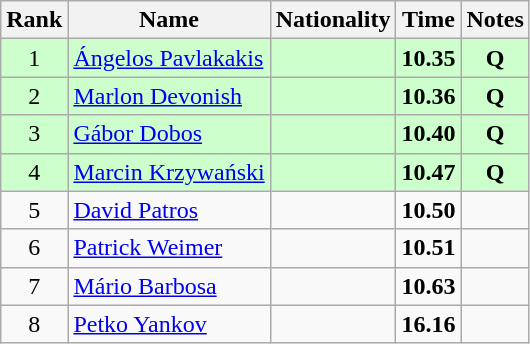<table class="wikitable sortable" style="text-align:center">
<tr>
<th>Rank</th>
<th>Name</th>
<th>Nationality</th>
<th>Time</th>
<th>Notes</th>
</tr>
<tr bgcolor=ccffcc>
<td>1</td>
<td align=left><a href='#'>Ángelos Pavlakakis</a></td>
<td align=left></td>
<td><strong>10.35</strong></td>
<td><strong>Q</strong></td>
</tr>
<tr bgcolor=ccffcc>
<td>2</td>
<td align=left><a href='#'>Marlon Devonish</a></td>
<td align=left></td>
<td><strong>10.36</strong></td>
<td><strong>Q</strong></td>
</tr>
<tr bgcolor=ccffcc>
<td>3</td>
<td align=left><a href='#'>Gábor Dobos</a></td>
<td align=left></td>
<td><strong>10.40</strong></td>
<td><strong>Q</strong></td>
</tr>
<tr bgcolor=ccffcc>
<td>4</td>
<td align=left><a href='#'>Marcin Krzywański</a></td>
<td align=left></td>
<td><strong>10.47</strong></td>
<td><strong>Q</strong></td>
</tr>
<tr>
<td>5</td>
<td align=left><a href='#'>David Patros</a></td>
<td align=left></td>
<td><strong>10.50</strong></td>
<td></td>
</tr>
<tr>
<td>6</td>
<td align=left><a href='#'>Patrick Weimer</a></td>
<td align=left></td>
<td><strong>10.51</strong></td>
<td></td>
</tr>
<tr>
<td>7</td>
<td align=left><a href='#'>Mário Barbosa</a></td>
<td align="left"></td>
<td><strong>10.63</strong></td>
<td></td>
</tr>
<tr>
<td>8</td>
<td align=left><a href='#'>Petko Yankov</a></td>
<td align=left></td>
<td><strong>16.16</strong></td>
<td></td>
</tr>
</table>
